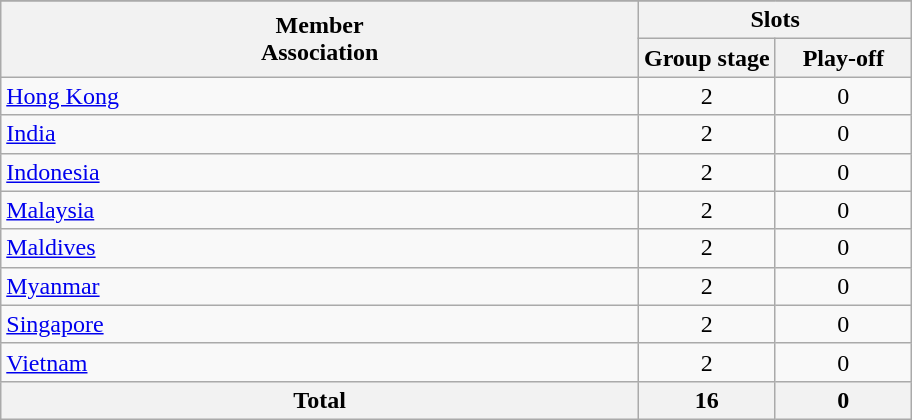<table class="wikitable" style="text-align:center">
<tr>
</tr>
<tr>
<th rowspan=2>Member<br>Association</th>
<th colspan=2>Slots</th>
</tr>
<tr>
<th width=15%>Group stage</th>
<th width=15%>Play-off</th>
</tr>
<tr>
<td align=left> <a href='#'>Hong Kong</a></td>
<td>2</td>
<td>0</td>
</tr>
<tr>
<td align=left> <a href='#'>India</a></td>
<td>2</td>
<td>0</td>
</tr>
<tr>
<td align=left> <a href='#'>Indonesia</a></td>
<td>2</td>
<td>0</td>
</tr>
<tr>
<td align=left> <a href='#'>Malaysia</a></td>
<td>2</td>
<td>0</td>
</tr>
<tr>
<td align=left> <a href='#'>Maldives</a></td>
<td>2</td>
<td>0</td>
</tr>
<tr>
<td align=left> <a href='#'>Myanmar</a></td>
<td>2</td>
<td>0</td>
</tr>
<tr>
<td align=left> <a href='#'>Singapore</a></td>
<td>2</td>
<td>0</td>
</tr>
<tr>
<td align=left> <a href='#'>Vietnam</a></td>
<td>2</td>
<td>0</td>
</tr>
<tr>
<th>Total</th>
<th>16</th>
<th>0</th>
</tr>
</table>
